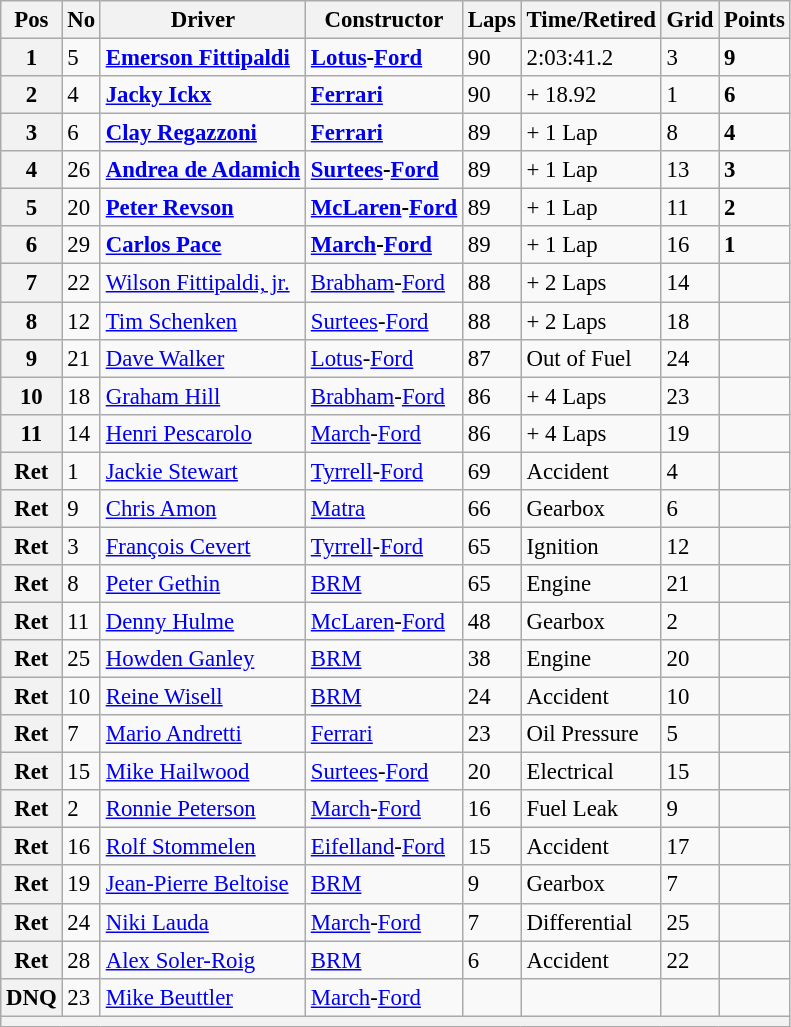<table class="wikitable" style="font-size: 95%;">
<tr>
<th>Pos</th>
<th>No</th>
<th>Driver</th>
<th>Constructor</th>
<th>Laps</th>
<th>Time/Retired</th>
<th>Grid</th>
<th>Points</th>
</tr>
<tr>
<th>1</th>
<td>5</td>
<td> <strong><a href='#'>Emerson Fittipaldi</a></strong></td>
<td><strong><a href='#'>Lotus</a>-<a href='#'>Ford</a></strong></td>
<td>90</td>
<td>2:03:41.2</td>
<td>3</td>
<td><strong>9</strong></td>
</tr>
<tr>
<th>2</th>
<td>4</td>
<td> <strong><a href='#'>Jacky Ickx</a></strong></td>
<td><strong><a href='#'>Ferrari</a></strong></td>
<td>90</td>
<td>+ 18.92</td>
<td>1</td>
<td><strong>6</strong></td>
</tr>
<tr>
<th>3</th>
<td>6</td>
<td> <strong><a href='#'>Clay Regazzoni</a></strong></td>
<td><strong><a href='#'>Ferrari</a></strong></td>
<td>89</td>
<td>+ 1 Lap</td>
<td>8</td>
<td><strong>4</strong></td>
</tr>
<tr>
<th>4</th>
<td>26</td>
<td> <strong><a href='#'>Andrea de Adamich</a></strong></td>
<td><strong><a href='#'>Surtees</a>-<a href='#'>Ford</a></strong></td>
<td>89</td>
<td>+ 1 Lap</td>
<td>13</td>
<td><strong>3</strong></td>
</tr>
<tr>
<th>5</th>
<td>20</td>
<td> <strong><a href='#'>Peter Revson</a></strong></td>
<td><strong><a href='#'>McLaren</a>-<a href='#'>Ford</a></strong></td>
<td>89</td>
<td>+ 1 Lap</td>
<td>11</td>
<td><strong>2</strong></td>
</tr>
<tr>
<th>6</th>
<td>29</td>
<td> <strong><a href='#'>Carlos Pace</a></strong></td>
<td><strong><a href='#'>March</a>-<a href='#'>Ford</a></strong></td>
<td>89</td>
<td>+ 1 Lap</td>
<td>16</td>
<td><strong>1</strong></td>
</tr>
<tr>
<th>7</th>
<td>22</td>
<td> <a href='#'>Wilson Fittipaldi, jr.</a></td>
<td><a href='#'>Brabham</a>-<a href='#'>Ford</a></td>
<td>88</td>
<td>+ 2 Laps</td>
<td>14</td>
<td> </td>
</tr>
<tr>
<th>8</th>
<td>12</td>
<td> <a href='#'>Tim Schenken</a></td>
<td><a href='#'>Surtees</a>-<a href='#'>Ford</a></td>
<td>88</td>
<td>+ 2 Laps</td>
<td>18</td>
<td> </td>
</tr>
<tr>
<th>9</th>
<td>21</td>
<td> <a href='#'>Dave Walker</a></td>
<td><a href='#'>Lotus</a>-<a href='#'>Ford</a></td>
<td>87</td>
<td>Out of Fuel</td>
<td>24</td>
<td> </td>
</tr>
<tr>
<th>10</th>
<td>18</td>
<td> <a href='#'>Graham Hill</a></td>
<td><a href='#'>Brabham</a>-<a href='#'>Ford</a></td>
<td>86</td>
<td>+ 4 Laps</td>
<td>23</td>
<td> </td>
</tr>
<tr>
<th>11</th>
<td>14</td>
<td> <a href='#'>Henri Pescarolo</a></td>
<td><a href='#'>March</a>-<a href='#'>Ford</a></td>
<td>86</td>
<td>+ 4 Laps</td>
<td>19</td>
<td> </td>
</tr>
<tr>
<th>Ret</th>
<td>1</td>
<td> <a href='#'>Jackie Stewart</a></td>
<td><a href='#'>Tyrrell</a>-<a href='#'>Ford</a></td>
<td>69</td>
<td>Accident</td>
<td>4</td>
<td> </td>
</tr>
<tr>
<th>Ret</th>
<td>9</td>
<td> <a href='#'>Chris Amon</a></td>
<td><a href='#'>Matra</a></td>
<td>66</td>
<td>Gearbox</td>
<td>6</td>
<td> </td>
</tr>
<tr>
<th>Ret</th>
<td>3</td>
<td> <a href='#'>François Cevert</a></td>
<td><a href='#'>Tyrrell</a>-<a href='#'>Ford</a></td>
<td>65</td>
<td>Ignition</td>
<td>12</td>
<td> </td>
</tr>
<tr>
<th>Ret</th>
<td>8</td>
<td> <a href='#'>Peter Gethin</a></td>
<td><a href='#'>BRM</a></td>
<td>65</td>
<td>Engine</td>
<td>21</td>
<td> </td>
</tr>
<tr>
<th>Ret</th>
<td>11</td>
<td> <a href='#'>Denny Hulme</a></td>
<td><a href='#'>McLaren</a>-<a href='#'>Ford</a></td>
<td>48</td>
<td>Gearbox</td>
<td>2</td>
<td> </td>
</tr>
<tr>
<th>Ret</th>
<td>25</td>
<td> <a href='#'>Howden Ganley</a></td>
<td><a href='#'>BRM</a></td>
<td>38</td>
<td>Engine</td>
<td>20</td>
<td> </td>
</tr>
<tr>
<th>Ret</th>
<td>10</td>
<td> <a href='#'>Reine Wisell</a></td>
<td><a href='#'>BRM</a></td>
<td>24</td>
<td>Accident</td>
<td>10</td>
<td> </td>
</tr>
<tr>
<th>Ret</th>
<td>7</td>
<td> <a href='#'>Mario Andretti</a></td>
<td><a href='#'>Ferrari</a></td>
<td>23</td>
<td>Oil Pressure</td>
<td>5</td>
<td> </td>
</tr>
<tr>
<th>Ret</th>
<td>15</td>
<td> <a href='#'>Mike Hailwood</a></td>
<td><a href='#'>Surtees</a>-<a href='#'>Ford</a></td>
<td>20</td>
<td>Electrical</td>
<td>15</td>
<td> </td>
</tr>
<tr>
<th>Ret</th>
<td>2</td>
<td> <a href='#'>Ronnie Peterson</a></td>
<td><a href='#'>March</a>-<a href='#'>Ford</a></td>
<td>16</td>
<td>Fuel Leak</td>
<td>9</td>
<td> </td>
</tr>
<tr>
<th>Ret</th>
<td>16</td>
<td> <a href='#'>Rolf Stommelen</a></td>
<td><a href='#'>Eifelland</a>-<a href='#'>Ford</a></td>
<td>15</td>
<td>Accident</td>
<td>17</td>
<td> </td>
</tr>
<tr>
<th>Ret</th>
<td>19</td>
<td> <a href='#'>Jean-Pierre Beltoise</a></td>
<td><a href='#'>BRM</a></td>
<td>9</td>
<td>Gearbox</td>
<td>7</td>
<td> </td>
</tr>
<tr>
<th>Ret</th>
<td>24</td>
<td> <a href='#'>Niki Lauda</a></td>
<td><a href='#'>March</a>-<a href='#'>Ford</a></td>
<td>7</td>
<td>Differential</td>
<td>25</td>
<td> </td>
</tr>
<tr>
<th>Ret</th>
<td>28</td>
<td> <a href='#'>Alex Soler-Roig</a></td>
<td><a href='#'>BRM</a></td>
<td>6</td>
<td>Accident</td>
<td>22</td>
<td> </td>
</tr>
<tr>
<th>DNQ</th>
<td>23</td>
<td> <a href='#'>Mike Beuttler</a></td>
<td><a href='#'>March</a>-<a href='#'>Ford</a></td>
<td> </td>
<td> </td>
<td> </td>
<td> </td>
</tr>
<tr>
<th colspan="8"></th>
</tr>
</table>
